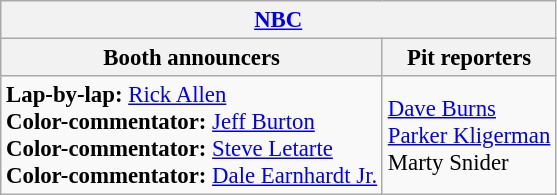<table class="wikitable" style="font-size: 95%">
<tr>
<th colspan="2"><a href='#'>NBC</a></th>
</tr>
<tr>
<th>Booth announcers</th>
<th>Pit reporters</th>
</tr>
<tr>
<td><strong>Lap-by-lap:</strong> <a href='#'>Rick Allen</a><br><strong>Color-commentator:</strong> <a href='#'>Jeff Burton</a><br><strong>Color-commentator:</strong> <a href='#'>Steve Letarte</a><br><strong>Color-commentator:</strong> <a href='#'>Dale Earnhardt Jr.</a></td>
<td><a href='#'>Dave Burns</a><br><a href='#'>Parker Kligerman</a><br>Marty Snider</td>
</tr>
</table>
